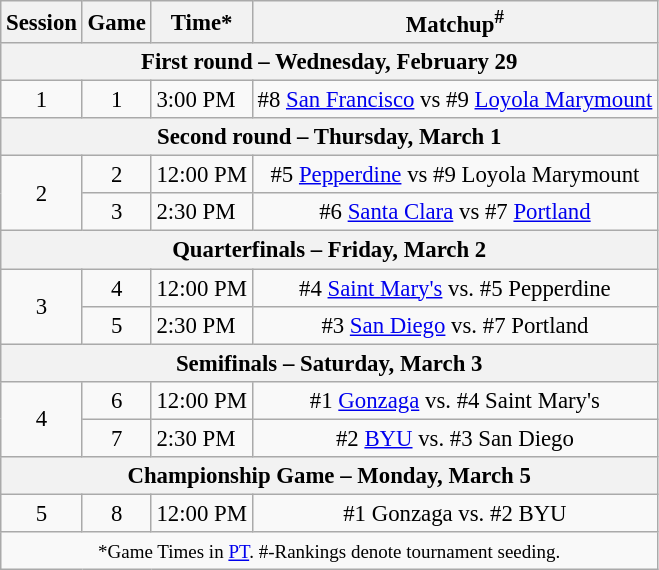<table class="wikitable" style="text-align: center; font-size: 95%;">
<tr>
<th>Session</th>
<th>Game</th>
<th>Time*</th>
<th>Matchup<sup>#</sup></th>
</tr>
<tr>
<th colspan=7>First round – Wednesday, February 29</th>
</tr>
<tr>
<td>1</td>
<td>1</td>
<td style="text-align: left;">3:00 PM</td>
<td>#8 <a href='#'>San Francisco</a> vs #9 <a href='#'>Loyola Marymount</a></td>
</tr>
<tr>
<th colspan=7>Second round – Thursday, March 1</th>
</tr>
<tr>
<td rowspan=2>2</td>
<td>2</td>
<td style="text-align: left;">12:00 PM</td>
<td>#5 <a href='#'>Pepperdine</a> vs #9 Loyola Marymount</td>
</tr>
<tr>
<td>3</td>
<td style="text-align: left;">2:30 PM</td>
<td>#6 <a href='#'>Santa Clara</a> vs #7 <a href='#'>Portland</a></td>
</tr>
<tr>
<th colspan=7>Quarterfinals – Friday, March 2</th>
</tr>
<tr>
<td rowspan=2>3</td>
<td>4</td>
<td style="text-align: left;">12:00 PM</td>
<td>#4 <a href='#'>Saint Mary's</a> vs. #5 Pepperdine</td>
</tr>
<tr>
<td>5</td>
<td style="text-align: left;">2:30 PM</td>
<td>#3 <a href='#'>San Diego</a> vs. #7 Portland</td>
</tr>
<tr>
<th colspan=7>Semifinals – Saturday, March 3</th>
</tr>
<tr>
<td rowspan=2>4</td>
<td>6</td>
<td style="text-align: left;">12:00 PM</td>
<td>#1 <a href='#'>Gonzaga</a> vs. #4 Saint Mary's</td>
</tr>
<tr>
<td>7</td>
<td style="text-align: left;">2:30 PM</td>
<td>#2 <a href='#'>BYU</a> vs. #3 San Diego</td>
</tr>
<tr>
<th colspan=7>Championship Game – Monday, March 5</th>
</tr>
<tr>
<td>5</td>
<td>8</td>
<td style="text-align: left;">12:00 PM</td>
<td>#1 Gonzaga vs. #2 BYU</td>
</tr>
<tr>
<td colspan=6><small>*Game Times in <a href='#'>PT</a>. #-Rankings denote tournament seeding.</small></td>
</tr>
</table>
